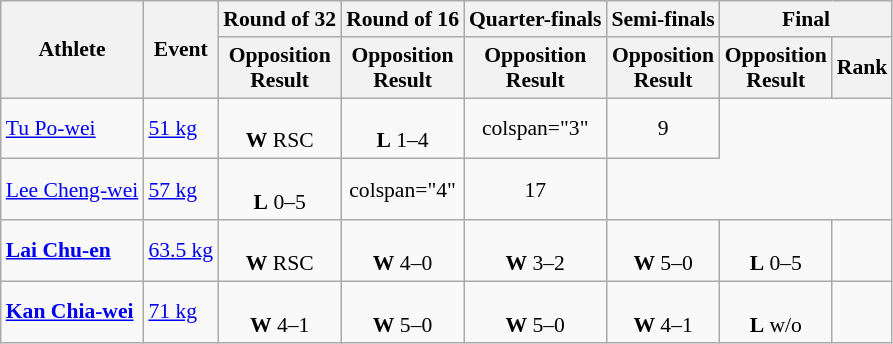<table class="wikitable" style="font-size:90%; text-align:center">
<tr>
<th rowspan="2">Athlete</th>
<th rowspan="2">Event</th>
<th>Round of 32</th>
<th>Round of 16</th>
<th>Quarter-finals</th>
<th>Semi-finals</th>
<th colspan="2">Final</th>
</tr>
<tr>
<th>Opposition<br>Result</th>
<th>Opposition<br>Result</th>
<th>Opposition<br>Result</th>
<th>Opposition<br>Result</th>
<th>Opposition<br>Result</th>
<th>Rank</th>
</tr>
<tr>
<td align="left"><a href='#'>Tu Po-wei</a></td>
<td align="left"><a href='#'>51 kg</a></td>
<td><br><strong>W</strong> RSC</td>
<td><br><strong>L</strong> 1–4</td>
<td>colspan="3" </td>
<td>9</td>
</tr>
<tr>
<td align="left"><a href='#'>Lee Cheng-wei</a></td>
<td align="left"><a href='#'>57 kg</a></td>
<td><br><strong>L</strong> 0–5</td>
<td>colspan="4" </td>
<td>17</td>
</tr>
<tr>
<td align="left"><strong><a href='#'>Lai Chu-en</a></strong></td>
<td align="left"><a href='#'>63.5 kg</a></td>
<td><br><strong>W</strong> RSC</td>
<td><br><strong>W</strong> 4–0</td>
<td><br><strong>W</strong> 3–2</td>
<td><br><strong>W</strong> 5–0</td>
<td><br><strong>L</strong> 0–5</td>
<td></td>
</tr>
<tr>
<td align="left"><strong><a href='#'>Kan Chia-wei</a></strong></td>
<td align="left"><a href='#'>71 kg</a></td>
<td><br><strong>W</strong> 4–1</td>
<td><br><strong>W</strong> 5–0</td>
<td><br><strong>W</strong> 5–0</td>
<td><br><strong>W</strong> 4–1</td>
<td><br><strong>L</strong> w/o</td>
<td></td>
</tr>
</table>
